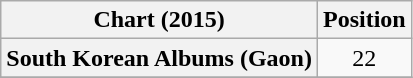<table class="wikitable plainrowheaders" style="text-align:center;">
<tr>
<th>Chart (2015)</th>
<th>Position</th>
</tr>
<tr>
<th scope="row">South Korean Albums (Gaon)</th>
<td style="text-align:center;">22</td>
</tr>
<tr>
</tr>
</table>
